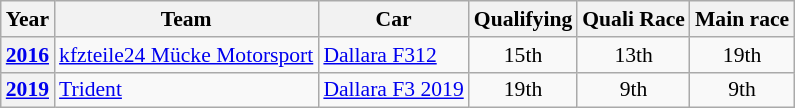<table class="wikitable" style="text-align:center; font-size:90%">
<tr>
<th>Year</th>
<th>Team</th>
<th>Car</th>
<th>Qualifying</th>
<th>Quali Race</th>
<th>Main race</th>
</tr>
<tr>
<th><a href='#'>2016</a></th>
<td align="left" nowrap> <a href='#'>kfzteile24 Mücke Motorsport</a></td>
<td align="left" nowrap><a href='#'>Dallara F312</a></td>
<td>15th</td>
<td>13th</td>
<td>19th</td>
</tr>
<tr>
<th><a href='#'>2019</a></th>
<td align="left" nowrap> <a href='#'>Trident</a></td>
<td align="left" nowrap><a href='#'>Dallara F3 2019</a></td>
<td>19th</td>
<td>9th</td>
<td>9th</td>
</tr>
</table>
